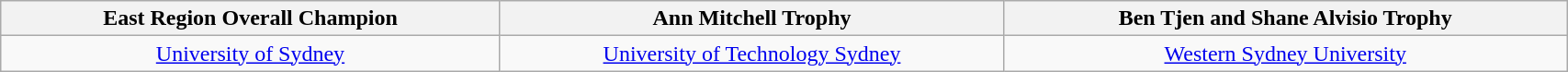<table class="wikitable unsortable" style="width:90%; font-size:100%; text-align:center;">
<tr>
<th><strong>East Region Overall Champion</strong></th>
<th><strong>Ann Mitchell Trophy</strong></th>
<th><strong>Ben Tjen and Shane Alvisio Trophy</strong></th>
</tr>
<tr>
<td><a href='#'>University of Sydney</a></td>
<td><a href='#'>University of Technology Sydney</a></td>
<td><a href='#'>Western Sydney University</a></td>
</tr>
</table>
